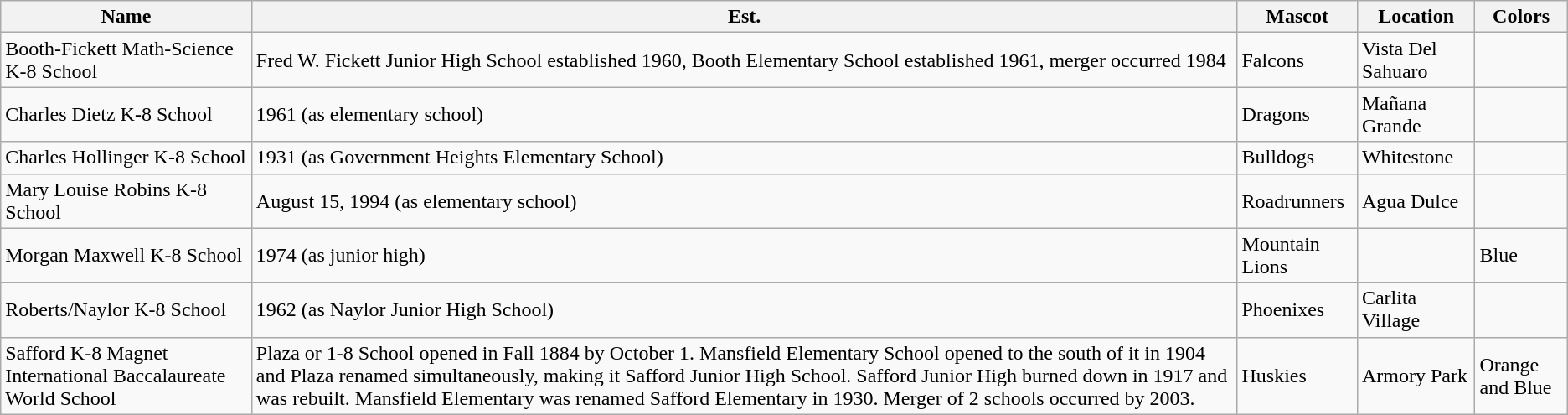<table class="wikitable">
<tr>
<th>Name</th>
<th>Est.</th>
<th>Mascot</th>
<th>Location</th>
<th>Colors</th>
</tr>
<tr>
<td>Booth-Fickett Math-Science K-8 School</td>
<td>Fred W. Fickett Junior High School established 1960, Booth Elementary School established 1961, merger occurred 1984</td>
<td>Falcons</td>
<td>Vista Del Sahuaro</td>
<td></td>
</tr>
<tr>
<td>Charles Dietz K-8 School</td>
<td>1961 (as elementary school)</td>
<td>Dragons</td>
<td>Mañana Grande</td>
<td></td>
</tr>
<tr>
<td>Charles Hollinger K-8 School</td>
<td>1931 (as Government Heights Elementary School)</td>
<td>Bulldogs</td>
<td>Whitestone</td>
<td></td>
</tr>
<tr>
<td>Mary Louise Robins K-8 School</td>
<td>August 15, 1994 (as elementary school)</td>
<td>Roadrunners</td>
<td>Agua Dulce</td>
<td></td>
</tr>
<tr>
<td>Morgan Maxwell K-8 School</td>
<td>1974 (as junior high)</td>
<td>Mountain Lions</td>
<td></td>
<td>Blue</td>
</tr>
<tr>
<td>Roberts/Naylor K-8 School</td>
<td>1962 (as Naylor Junior High School)</td>
<td>Phoenixes</td>
<td>Carlita Village</td>
<td></td>
</tr>
<tr>
<td>Safford K-8 Magnet International Baccalaureate World School</td>
<td>Plaza or 1-8 School opened in Fall 1884 by October 1.  Mansfield Elementary School opened to the south of it in 1904 and Plaza renamed simultaneously, making it Safford Junior High School.  Safford Junior High burned down in 1917 and was rebuilt.  Mansfield Elementary was renamed Safford Elementary in 1930.  Merger of 2 schools occurred by 2003.</td>
<td>Huskies</td>
<td>Armory Park</td>
<td>Orange and Blue</td>
</tr>
</table>
